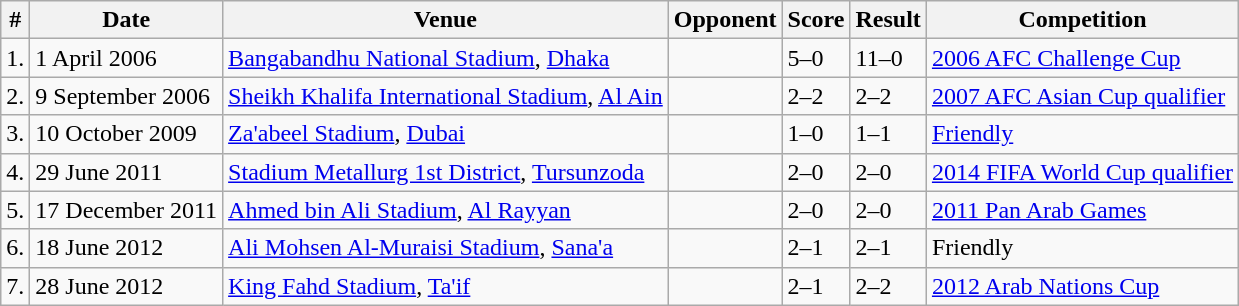<table class="wikitable">
<tr>
<th>#</th>
<th>Date</th>
<th>Venue</th>
<th>Opponent</th>
<th>Score</th>
<th>Result</th>
<th>Competition</th>
</tr>
<tr>
<td>1.</td>
<td>1 April 2006</td>
<td><a href='#'>Bangabandhu National Stadium</a>, <a href='#'>Dhaka</a></td>
<td></td>
<td>5–0</td>
<td>11–0</td>
<td><a href='#'>2006 AFC Challenge Cup</a></td>
</tr>
<tr>
<td>2.</td>
<td>9 September 2006</td>
<td><a href='#'>Sheikh Khalifa International Stadium</a>, <a href='#'>Al Ain</a></td>
<td></td>
<td>2–2</td>
<td>2–2</td>
<td><a href='#'>2007 AFC Asian Cup qualifier</a></td>
</tr>
<tr>
<td>3.</td>
<td>10 October 2009</td>
<td><a href='#'>Za'abeel Stadium</a>, <a href='#'>Dubai</a></td>
<td></td>
<td>1–0</td>
<td>1–1</td>
<td><a href='#'>Friendly</a></td>
</tr>
<tr>
<td>4.</td>
<td>29 June 2011</td>
<td><a href='#'>Stadium Metallurg 1st District</a>, <a href='#'>Tursunzoda</a></td>
<td></td>
<td>2–0</td>
<td>2–0</td>
<td><a href='#'>2014 FIFA World Cup qualifier</a></td>
</tr>
<tr>
<td>5.</td>
<td>17 December 2011</td>
<td><a href='#'>Ahmed bin Ali Stadium</a>, <a href='#'>Al Rayyan</a></td>
<td></td>
<td>2–0</td>
<td>2–0</td>
<td><a href='#'>2011 Pan Arab Games</a></td>
</tr>
<tr>
<td>6.</td>
<td>18 June 2012</td>
<td><a href='#'>Ali Mohsen Al-Muraisi Stadium</a>, <a href='#'>Sana'a</a></td>
<td></td>
<td>2–1</td>
<td>2–1</td>
<td>Friendly</td>
</tr>
<tr>
<td>7.</td>
<td>28 June 2012</td>
<td><a href='#'>King Fahd Stadium</a>, <a href='#'>Ta'if</a></td>
<td></td>
<td>2–1</td>
<td>2–2</td>
<td><a href='#'>2012 Arab Nations Cup</a></td>
</tr>
</table>
